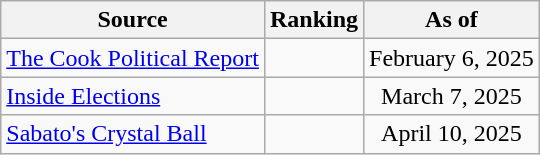<table class="wikitable" style="text-align:center">
<tr>
<th>Source</th>
<th>Ranking</th>
<th>As of</th>
</tr>
<tr>
<td align=left><a href='#'>The Cook Political Report</a></td>
<td></td>
<td>February 6, 2025</td>
</tr>
<tr>
<td align=left><a href='#'>Inside Elections</a></td>
<td></td>
<td>March 7, 2025</td>
</tr>
<tr>
<td align=left><a href='#'>Sabato's Crystal Ball</a></td>
<td></td>
<td>April 10, 2025</td>
</tr>
</table>
